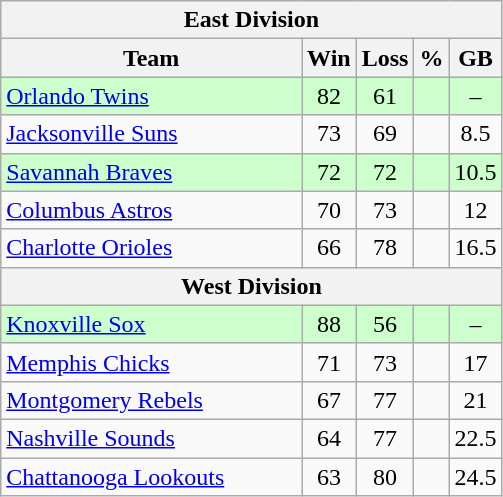<table class="wikitable">
<tr>
<th colspan="5">East Division</th>
</tr>
<tr>
<th width="60%">Team</th>
<th>Win</th>
<th>Loss</th>
<th>%</th>
<th>GB</th>
</tr>
<tr align=center bgcolor=ccffcc>
<td align=left><a href='#'>Orlando Twins</a></td>
<td>82</td>
<td>61</td>
<td></td>
<td>–</td>
</tr>
<tr align=center>
<td align=left><a href='#'>Jacksonville Suns</a></td>
<td>73</td>
<td>69</td>
<td></td>
<td>8.5</td>
</tr>
<tr align=center bgcolor=ccffcc>
<td align=left><a href='#'>Savannah Braves</a></td>
<td>72</td>
<td>72</td>
<td></td>
<td>10.5</td>
</tr>
<tr align=center>
<td align=left><a href='#'>Columbus Astros</a></td>
<td>70</td>
<td>73</td>
<td></td>
<td>12</td>
</tr>
<tr align=center>
<td align=left><a href='#'>Charlotte Orioles</a></td>
<td>66</td>
<td>78</td>
<td></td>
<td>16.5</td>
</tr>
<tr>
<th colspan="5">West Division</th>
</tr>
<tr align=center bgcolor=ccffcc>
<td align=left><a href='#'>Knoxville Sox</a></td>
<td>88</td>
<td>56</td>
<td></td>
<td>–</td>
</tr>
<tr align=center>
<td align=left><a href='#'>Memphis Chicks</a></td>
<td>71</td>
<td>73</td>
<td></td>
<td>17</td>
</tr>
<tr align=center>
<td align=left><a href='#'>Montgomery Rebels</a></td>
<td>67</td>
<td>77</td>
<td></td>
<td>21</td>
</tr>
<tr align=center>
<td align=left><a href='#'>Nashville Sounds</a></td>
<td>64</td>
<td>77</td>
<td></td>
<td>22.5</td>
</tr>
<tr align=center>
<td align=left><a href='#'>Chattanooga Lookouts</a></td>
<td>63</td>
<td>80</td>
<td></td>
<td>24.5</td>
</tr>
</table>
